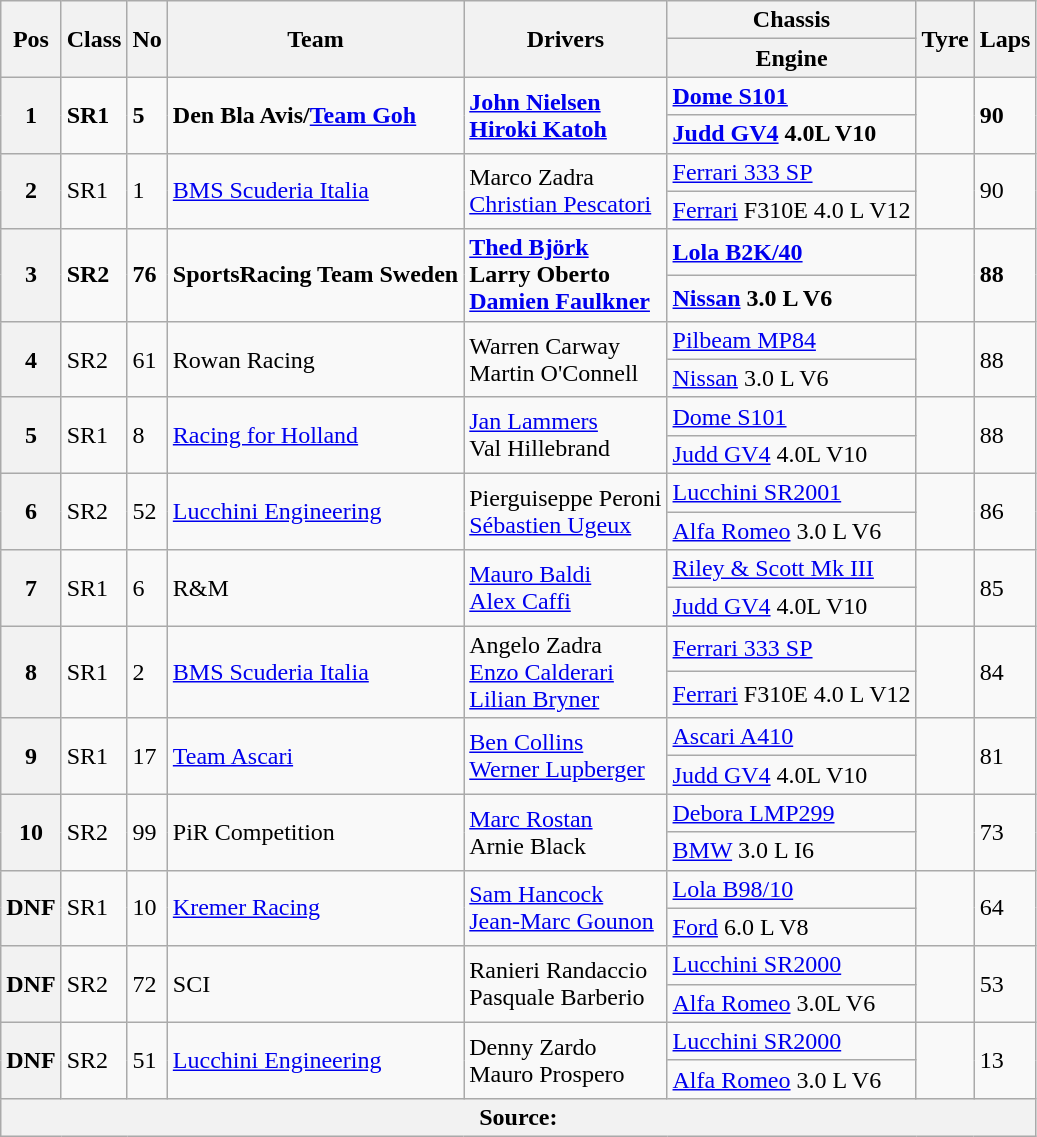<table class="wikitable">
<tr>
<th rowspan="2">Pos</th>
<th rowspan="2">Class</th>
<th rowspan="2">No</th>
<th rowspan="2">Team</th>
<th rowspan="2">Drivers</th>
<th>Chassis</th>
<th rowspan="2">Tyre</th>
<th rowspan="2">Laps</th>
</tr>
<tr>
<th>Engine</th>
</tr>
<tr>
<th rowspan="2">1</th>
<td rowspan="2"><strong>SR1</strong></td>
<td rowspan="2"><strong>5</strong></td>
<td rowspan="2"><strong> Den Bla Avis/<a href='#'>Team Goh</a></strong></td>
<td rowspan="2"><strong> <a href='#'>John Nielsen</a><br> <a href='#'>Hiroki Katoh</a></strong></td>
<td><strong><a href='#'>Dome S101</a></strong></td>
<td rowspan="2"></td>
<td rowspan="2"><strong>90</strong></td>
</tr>
<tr>
<td><strong><a href='#'>Judd GV4</a> 4.0L V10</strong></td>
</tr>
<tr>
<th rowspan="2">2</th>
<td rowspan="2">SR1</td>
<td rowspan="2">1</td>
<td rowspan="2"> <a href='#'>BMS Scuderia Italia</a></td>
<td rowspan="2"> Marco Zadra<br> <a href='#'>Christian Pescatori</a></td>
<td><a href='#'>Ferrari 333 SP</a></td>
<td rowspan="2"></td>
<td rowspan="2">90</td>
</tr>
<tr>
<td><a href='#'>Ferrari</a> F310E 4.0 L V12</td>
</tr>
<tr>
<th rowspan="2">3</th>
<td rowspan="2"><strong>SR2</strong></td>
<td rowspan="2"><strong>76</strong></td>
<td rowspan="2"><strong> SportsRacing Team Sweden</strong></td>
<td rowspan="2"><strong> <a href='#'>Thed Björk</a><br> Larry Oberto<br> <a href='#'>Damien Faulkner</a></strong></td>
<td><strong><a href='#'>Lola B2K/40</a></strong></td>
<td rowspan="2"></td>
<td rowspan="2"><strong>88</strong></td>
</tr>
<tr>
<td><strong><a href='#'>Nissan</a> 3.0 L V6</strong></td>
</tr>
<tr>
<th rowspan="2">4</th>
<td rowspan="2">SR2</td>
<td rowspan="2">61</td>
<td rowspan="2"> Rowan Racing</td>
<td rowspan="2"> Warren Carway<br> Martin O'Connell</td>
<td><a href='#'>Pilbeam MP84</a></td>
<td rowspan="2"></td>
<td rowspan="2">88</td>
</tr>
<tr>
<td><a href='#'>Nissan</a> 3.0 L V6</td>
</tr>
<tr>
<th rowspan="2">5</th>
<td rowspan="2">SR1</td>
<td rowspan="2">8</td>
<td rowspan="2"> <a href='#'>Racing for Holland</a></td>
<td rowspan="2"> <a href='#'>Jan Lammers</a><br> Val Hillebrand</td>
<td><a href='#'>Dome S101</a></td>
<td rowspan="2"></td>
<td rowspan="2">88</td>
</tr>
<tr>
<td><a href='#'>Judd GV4</a> 4.0L V10</td>
</tr>
<tr>
<th rowspan="2">6</th>
<td rowspan="2">SR2</td>
<td rowspan="2">52</td>
<td rowspan="2"> <a href='#'>Lucchini Engineering</a></td>
<td rowspan="2"> Pierguiseppe Peroni<br> <a href='#'>Sébastien Ugeux</a></td>
<td><a href='#'>Lucchini SR2001</a></td>
<td rowspan="2"></td>
<td rowspan="2">86</td>
</tr>
<tr>
<td><a href='#'>Alfa Romeo</a> 3.0 L V6</td>
</tr>
<tr>
<th rowspan="2">7</th>
<td rowspan="2">SR1</td>
<td rowspan="2">6</td>
<td rowspan="2"> R&M</td>
<td rowspan="2"> <a href='#'>Mauro Baldi</a><br> <a href='#'>Alex Caffi</a></td>
<td><a href='#'>Riley & Scott Mk III</a></td>
<td rowspan="2"></td>
<td rowspan="2">85</td>
</tr>
<tr>
<td><a href='#'>Judd GV4</a> 4.0L V10</td>
</tr>
<tr>
<th rowspan="2">8</th>
<td rowspan="2">SR1</td>
<td rowspan="2">2</td>
<td rowspan="2"> <a href='#'>BMS Scuderia Italia</a></td>
<td rowspan="2"> Angelo Zadra<br> <a href='#'>Enzo Calderari</a><br> <a href='#'>Lilian Bryner</a></td>
<td><a href='#'>Ferrari 333 SP</a></td>
<td rowspan="2"></td>
<td rowspan="2">84</td>
</tr>
<tr>
<td><a href='#'>Ferrari</a> F310E 4.0 L V12</td>
</tr>
<tr>
<th rowspan="2">9</th>
<td rowspan="2">SR1</td>
<td rowspan="2">17</td>
<td rowspan="2"> <a href='#'>Team Ascari</a></td>
<td rowspan="2"> <a href='#'>Ben Collins</a><br> <a href='#'>Werner Lupberger</a></td>
<td><a href='#'>Ascari A410</a></td>
<td rowspan="2"></td>
<td rowspan="2">81</td>
</tr>
<tr>
<td><a href='#'>Judd GV4</a> 4.0L V10</td>
</tr>
<tr>
<th rowspan="2">10</th>
<td rowspan="2">SR2</td>
<td rowspan="2">99</td>
<td rowspan="2"> PiR Competition</td>
<td rowspan="2"> <a href='#'>Marc Rostan</a><br> Arnie Black</td>
<td><a href='#'>Debora LMP299</a></td>
<td rowspan="2"></td>
<td rowspan="2">73</td>
</tr>
<tr>
<td><a href='#'>BMW</a> 3.0 L I6</td>
</tr>
<tr>
<th rowspan="2">DNF</th>
<td rowspan="2">SR1</td>
<td rowspan="2">10</td>
<td rowspan="2"> <a href='#'>Kremer Racing</a></td>
<td rowspan="2"> <a href='#'>Sam Hancock</a><br> <a href='#'>Jean-Marc Gounon</a></td>
<td><a href='#'>Lola B98/10</a></td>
<td rowspan="2"></td>
<td rowspan="2">64</td>
</tr>
<tr>
<td><a href='#'>Ford</a> 6.0 L V8</td>
</tr>
<tr>
<th rowspan="2">DNF</th>
<td rowspan="2">SR2</td>
<td rowspan="2">72</td>
<td rowspan="2"> SCI</td>
<td rowspan="2"> Ranieri Randaccio<br> Pasquale Barberio</td>
<td><a href='#'>Lucchini SR2000</a></td>
<td rowspan="2"></td>
<td rowspan="2">53</td>
</tr>
<tr>
<td><a href='#'>Alfa Romeo</a> 3.0L V6</td>
</tr>
<tr>
<th rowspan="2">DNF</th>
<td rowspan="2">SR2</td>
<td rowspan="2">51</td>
<td rowspan="2"> <a href='#'>Lucchini Engineering</a></td>
<td rowspan="2"> Denny Zardo<br> Mauro Prospero</td>
<td><a href='#'>Lucchini SR2000</a></td>
<td rowspan="2"></td>
<td rowspan="2">13</td>
</tr>
<tr>
<td><a href='#'>Alfa Romeo</a> 3.0 L V6</td>
</tr>
<tr>
<th colspan="8">Source:</th>
</tr>
</table>
